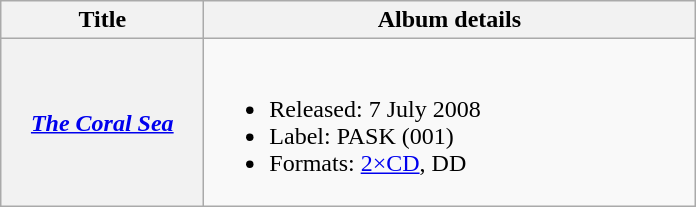<table class="wikitable plainrowheaders" style="text-align:left">
<tr>
<th scope="col" style="width:8em">Title</th>
<th scope="col" style="width:20em">Album details</th>
</tr>
<tr>
<th scope="row"><em><a href='#'>The Coral Sea</a></em></th>
<td><br><ul><li>Released: 7 July 2008</li><li>Label: PASK (001)</li><li>Formats: <a href='#'>2×CD</a>, DD</li></ul></td>
</tr>
</table>
